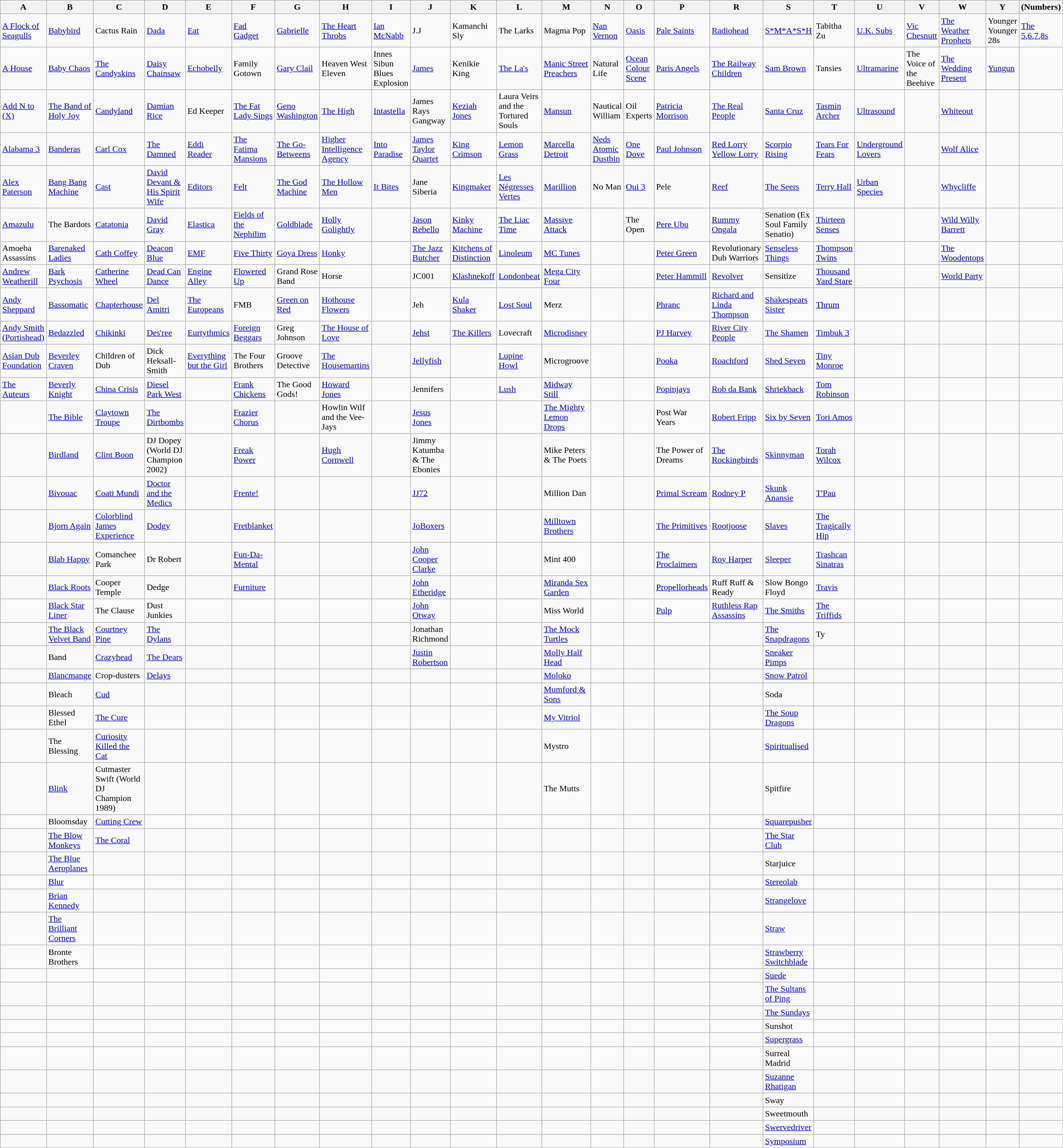<table class="wikitable sortable mw-collapsible">
<tr>
<th>A</th>
<th>B</th>
<th>C</th>
<th>D</th>
<th>E</th>
<th>F</th>
<th>G</th>
<th>H</th>
<th>I</th>
<th>J</th>
<th>K</th>
<th>L</th>
<th>M</th>
<th>N</th>
<th>O</th>
<th>P</th>
<th>R</th>
<th>S</th>
<th>T</th>
<th>U</th>
<th>V</th>
<th>W</th>
<th>Y</th>
<th>(Numbers)</th>
</tr>
<tr>
<td><a href='#'>A Flock of Seagulls</a></td>
<td><a href='#'>Babybird</a></td>
<td>Cactus Rain</td>
<td><a href='#'>Dada</a></td>
<td><a href='#'>Eat</a></td>
<td><a href='#'>Fad Gadget</a></td>
<td><a href='#'>Gabrielle</a></td>
<td><a href='#'>The Heart Throbs</a></td>
<td><a href='#'>Ian McNabb</a></td>
<td>J.J</td>
<td>Kamanchi Sly</td>
<td>The Larks</td>
<td>Magma Pop</td>
<td><a href='#'>Nan Vernon</a></td>
<td><a href='#'>Oasis</a></td>
<td><a href='#'>Pale Saints</a></td>
<td><a href='#'>Radiohead</a></td>
<td><a href='#'>S*M*A*S*H</a></td>
<td>Tabitha Zu</td>
<td><a href='#'>U.K. Subs</a></td>
<td><a href='#'>Vic Chesnutt</a></td>
<td><a href='#'>The Weather Prophets</a></td>
<td>Younger Younger 28s</td>
<td><a href='#'>The 5,6,7,8s</a></td>
</tr>
<tr>
<td><a href='#'>A House</a></td>
<td><a href='#'>Baby Chaos</a></td>
<td><a href='#'>The Candyskins</a></td>
<td><a href='#'>Daisy Chainsaw</a></td>
<td><a href='#'>Echobelly</a></td>
<td>Family Gotown</td>
<td><a href='#'>Gary Clail</a></td>
<td>Heaven West Eleven</td>
<td>Innes Sibun Blues Explosion</td>
<td><a href='#'>James</a></td>
<td>Kenikie King</td>
<td><a href='#'>The La's</a></td>
<td><a href='#'>Manic Street Preachers</a></td>
<td>Natural Life</td>
<td><a href='#'>Ocean Colour Scene</a></td>
<td><a href='#'>Paris Angels</a></td>
<td><a href='#'>The Railway Children</a></td>
<td><a href='#'>Sam Brown</a></td>
<td>Tansies</td>
<td><a href='#'>Ultramarine</a></td>
<td>The Voice of the Beehive</td>
<td><a href='#'>The Wedding Present</a></td>
<td><a href='#'>Yungun</a></td>
<td></td>
</tr>
<tr>
<td><a href='#'>Add N to (X)</a></td>
<td><a href='#'>The Band of Holy Joy</a></td>
<td><a href='#'>Candyland</a></td>
<td><a href='#'>Damian Rice</a></td>
<td>Ed Keeper</td>
<td><a href='#'>The Fat Lady Sings</a></td>
<td><a href='#'>Geno Washington</a></td>
<td><a href='#'>The High</a></td>
<td><a href='#'>Intastella</a></td>
<td>James Rays Gangway</td>
<td><a href='#'>Keziah Jones</a></td>
<td>Laura Veirs and the Tortured Souls</td>
<td><a href='#'>Mansun</a></td>
<td>Nautical William</td>
<td>Oil Experts</td>
<td><a href='#'>Patricia Morrison</a></td>
<td><a href='#'>The Real People</a></td>
<td><a href='#'>Santa Cruz</a></td>
<td><a href='#'>Tasmin Archer</a></td>
<td><a href='#'>Ultrasound</a></td>
<td></td>
<td><a href='#'>Whiteout</a></td>
<td></td>
<td></td>
</tr>
<tr>
<td><a href='#'>Alabama 3</a></td>
<td><a href='#'>Banderas</a></td>
<td><a href='#'>Carl Cox</a></td>
<td><a href='#'>The Damned</a></td>
<td><a href='#'>Eddi Reader</a></td>
<td><a href='#'>The Fatima Mansions</a></td>
<td><a href='#'>The Go-Betweens</a></td>
<td><a href='#'>Higher Intelligence Agency</a></td>
<td><a href='#'>Into Paradise</a></td>
<td><a href='#'>James Taylor Quartet</a></td>
<td><a href='#'>King Crimson</a></td>
<td><a href='#'>Lemon Grass</a></td>
<td><a href='#'>Marcella Detroit</a></td>
<td><a href='#'>Neds Atomic Dustbin</a></td>
<td><a href='#'>One Dove</a></td>
<td><a href='#'>Paul Johnson</a></td>
<td><a href='#'>Red Lorry Yellow Lorry</a></td>
<td><a href='#'>Scorpio Rising</a></td>
<td><a href='#'>Tears For Fears</a></td>
<td><a href='#'>Underground Lovers</a></td>
<td></td>
<td><a href='#'>Wolf Alice</a></td>
<td></td>
<td></td>
</tr>
<tr>
<td><a href='#'>Alex Paterson</a></td>
<td><a href='#'>Bang Bang Machine</a></td>
<td><a href='#'>Cast</a></td>
<td><a href='#'>David Devant & His Spirit Wife</a></td>
<td><a href='#'>Editors</a></td>
<td><a href='#'>Felt</a></td>
<td><a href='#'>The God Machine</a></td>
<td><a href='#'>The Hollow Men</a></td>
<td><a href='#'>It Bites</a></td>
<td>Jane Siberia</td>
<td><a href='#'>Kingmaker</a></td>
<td><a href='#'>Les Négresses Vertes</a></td>
<td><a href='#'>Marillion</a></td>
<td>No Man</td>
<td><a href='#'>Oui 3</a></td>
<td>Pele</td>
<td><a href='#'>Reef</a></td>
<td><a href='#'>The Seers</a></td>
<td><a href='#'>Terry Hall</a></td>
<td><a href='#'>Urban Species</a></td>
<td></td>
<td><a href='#'>Whycliffe</a></td>
<td></td>
<td></td>
</tr>
<tr>
<td><a href='#'>Amazulu</a></td>
<td>The Bardots</td>
<td><a href='#'>Catatonia</a></td>
<td><a href='#'>David Gray</a></td>
<td><a href='#'>Elastica</a></td>
<td><a href='#'>Fields of the Nephilim</a></td>
<td><a href='#'>Goldblade</a></td>
<td><a href='#'>Holly Golightly</a></td>
<td></td>
<td><a href='#'>Jason Rebello</a></td>
<td><a href='#'>Kinky Machine</a></td>
<td><a href='#'>The Liac Time</a></td>
<td><a href='#'>Massive Attack</a></td>
<td></td>
<td>The Open</td>
<td><a href='#'>Pere Ubu</a></td>
<td><a href='#'>Rummy Ongala</a></td>
<td>Senation (Ex Soul Family Senatio)</td>
<td><a href='#'>Thirteen Senses</a></td>
<td></td>
<td></td>
<td><a href='#'>Wild Willy Barrett</a></td>
<td></td>
<td></td>
</tr>
<tr>
<td>Amoeba Assassins</td>
<td><a href='#'>Barenaked Ladies</a></td>
<td><a href='#'>Cath Coffey</a></td>
<td><a href='#'>Deacon Blue</a></td>
<td><a href='#'>EMF</a></td>
<td><a href='#'>Five Thirty</a></td>
<td><a href='#'>Goya Dress</a></td>
<td><a href='#'>Honky</a></td>
<td></td>
<td><a href='#'>The Jazz Butcher</a></td>
<td><a href='#'>Kitchens of Distinction</a></td>
<td><a href='#'>Linoleum</a></td>
<td><a href='#'>MC Tunes</a></td>
<td></td>
<td></td>
<td><a href='#'>Peter Green</a></td>
<td>Revolutionary Dub Warriors</td>
<td><a href='#'>Senseless Things</a></td>
<td><a href='#'>Thompson Twins</a></td>
<td></td>
<td></td>
<td><a href='#'>The Woodentops</a></td>
<td></td>
<td></td>
</tr>
<tr>
<td><a href='#'>Andrew Weatherill</a></td>
<td><a href='#'>Bark Psychosis</a></td>
<td><a href='#'>Catherine Wheel</a></td>
<td><a href='#'>Dead Can Dance</a></td>
<td><a href='#'>Engine Alley</a></td>
<td><a href='#'>Flowered Up</a></td>
<td>Grand Rose Band</td>
<td>Horse</td>
<td></td>
<td>JC001</td>
<td><a href='#'>Klashnekoff</a></td>
<td><a href='#'>Londonbeat</a></td>
<td><a href='#'>Mega City Four</a></td>
<td></td>
<td></td>
<td><a href='#'>Peter Hammill</a></td>
<td><a href='#'>Revolver</a></td>
<td>Sensitize</td>
<td><a href='#'>Thousand Yard Stare</a></td>
<td></td>
<td></td>
<td><a href='#'>World Party</a></td>
<td></td>
<td></td>
</tr>
<tr>
<td><a href='#'>Andy Sheppard</a></td>
<td><a href='#'>Bassomatic</a></td>
<td><a href='#'>Chapterhouse</a></td>
<td><a href='#'>Del Amitri</a></td>
<td><a href='#'>The Europeans</a></td>
<td>FMB</td>
<td><a href='#'>Green on Red</a></td>
<td><a href='#'>Hothouse Flowers</a></td>
<td></td>
<td>Jeh</td>
<td><a href='#'>Kula Shaker</a></td>
<td><a href='#'>Lost Soul</a></td>
<td>Merz</td>
<td></td>
<td></td>
<td><a href='#'>Phranc</a></td>
<td><a href='#'>Richard and Linda Thompson</a></td>
<td><a href='#'>Shakespears Sister</a></td>
<td><a href='#'>Thrum</a></td>
<td></td>
<td></td>
<td></td>
<td></td>
<td></td>
</tr>
<tr>
<td><a href='#'>Andy Smith (Portishead)</a></td>
<td><a href='#'>Bedazzled</a></td>
<td><a href='#'>Chikinki</a></td>
<td><a href='#'>Des'ree</a></td>
<td><a href='#'>Eurtythmics</a></td>
<td><a href='#'>Foreign Beggars</a></td>
<td>Greg Johnson</td>
<td><a href='#'>The House of Love</a></td>
<td></td>
<td><a href='#'>Jehst</a></td>
<td><a href='#'>The Killers</a></td>
<td>Lovecraft</td>
<td><a href='#'>Microdisney</a></td>
<td></td>
<td></td>
<td><a href='#'>PJ Harvey</a></td>
<td><a href='#'>River City People</a></td>
<td><a href='#'>The Shamen</a></td>
<td><a href='#'>Timbuk 3</a></td>
<td></td>
<td></td>
<td></td>
<td></td>
<td></td>
</tr>
<tr>
<td><a href='#'>Asian Dub Foundation</a></td>
<td><a href='#'>Beverley Craven</a></td>
<td>Children of Dub</td>
<td>Dick Heksall-Smith</td>
<td><a href='#'>Everything but the Girl</a></td>
<td>The Four Brothers</td>
<td>Groove Detective</td>
<td><a href='#'>The Housemartins</a></td>
<td></td>
<td><a href='#'>Jellyfish</a></td>
<td></td>
<td><a href='#'>Lupine Howl</a></td>
<td>Microgroove</td>
<td></td>
<td></td>
<td><a href='#'>Pooka</a></td>
<td><a href='#'>Roachford</a></td>
<td><a href='#'>Shed Seven</a></td>
<td><a href='#'>Tiny Monroe</a></td>
<td></td>
<td></td>
<td></td>
<td></td>
<td></td>
</tr>
<tr>
<td><a href='#'>The Auteurs</a></td>
<td><a href='#'>Beverly Knight</a></td>
<td><a href='#'>China Crisis</a></td>
<td><a href='#'>Diesel Park West</a></td>
<td></td>
<td><a href='#'>Frank Chickens</a></td>
<td>The Good Gods!</td>
<td><a href='#'>Howard Jones</a></td>
<td></td>
<td>Jennifers</td>
<td></td>
<td><a href='#'>Lush</a></td>
<td><a href='#'>Midway Still</a></td>
<td></td>
<td></td>
<td><a href='#'>Popinjays</a></td>
<td><a href='#'>Rob da Bank</a></td>
<td><a href='#'>Shriekback</a></td>
<td><a href='#'>Tom Robinson</a></td>
<td></td>
<td></td>
<td></td>
<td></td>
<td></td>
</tr>
<tr>
<td></td>
<td><a href='#'>The Bible</a></td>
<td><a href='#'>Claytown Troupe</a></td>
<td><a href='#'>The Dirtbombs</a></td>
<td></td>
<td><a href='#'>Frazier Chorus</a></td>
<td></td>
<td>Howlin Wilf and the Vee-Jays</td>
<td></td>
<td><a href='#'>Jesus Jones</a></td>
<td></td>
<td></td>
<td><a href='#'>The Mighty Lemon Drops</a></td>
<td></td>
<td></td>
<td>Post War Years</td>
<td><a href='#'>Robert Fripp</a></td>
<td><a href='#'>Six by Seven</a></td>
<td><a href='#'>Tori Amos</a></td>
<td></td>
<td></td>
<td></td>
<td></td>
<td></td>
</tr>
<tr>
<td></td>
<td><a href='#'>Birdland</a></td>
<td><a href='#'>Clint Boon</a></td>
<td>DJ Dopey (World DJ Champion 2002)</td>
<td></td>
<td><a href='#'>Freak Power</a></td>
<td></td>
<td><a href='#'>Hugh Cornwell</a></td>
<td></td>
<td>Jimmy Katumba & The Ebonies</td>
<td></td>
<td></td>
<td>Mike Peters & The Poets</td>
<td></td>
<td></td>
<td>The Power of Dreams</td>
<td><a href='#'>The Rockingbirds</a></td>
<td><a href='#'>Skinnyman</a></td>
<td><a href='#'>Torah Wilcox</a></td>
<td></td>
<td></td>
<td></td>
<td></td>
<td></td>
</tr>
<tr>
<td></td>
<td><a href='#'>Bivouac</a></td>
<td><a href='#'>Coati Mundi</a></td>
<td><a href='#'>Doctor and the Medics</a></td>
<td></td>
<td><a href='#'>Frente!</a></td>
<td></td>
<td></td>
<td></td>
<td><a href='#'>JJ72</a></td>
<td></td>
<td></td>
<td>Million Dan</td>
<td></td>
<td></td>
<td><a href='#'>Primal Scream</a></td>
<td><a href='#'>Rodney P</a></td>
<td><a href='#'>Skunk Anansie</a></td>
<td><a href='#'>T'Pau</a></td>
<td></td>
<td></td>
<td></td>
<td></td>
<td></td>
</tr>
<tr>
<td></td>
<td><a href='#'>Bjorn Again</a></td>
<td><a href='#'>Colorblind James Experience</a></td>
<td><a href='#'>Dodgy</a></td>
<td></td>
<td><a href='#'>Fretblanket</a></td>
<td></td>
<td></td>
<td></td>
<td><a href='#'>JoBoxers</a></td>
<td></td>
<td></td>
<td><a href='#'>Milltown Brothers</a></td>
<td></td>
<td></td>
<td><a href='#'>The Primitives</a></td>
<td><a href='#'>Rootjoose</a></td>
<td><a href='#'>Slaves</a></td>
<td><a href='#'>The Tragically Hip</a></td>
<td></td>
<td></td>
<td></td>
<td></td>
<td></td>
</tr>
<tr>
<td></td>
<td><a href='#'>Blab Happy</a></td>
<td>Comanchee Park</td>
<td>Dr Robert</td>
<td></td>
<td><a href='#'>Fun-Da-Mental</a></td>
<td></td>
<td></td>
<td></td>
<td><a href='#'>John Cooper Clarke</a></td>
<td></td>
<td></td>
<td>Mint 400</td>
<td></td>
<td></td>
<td><a href='#'>The Proclaimers</a></td>
<td><a href='#'>Roy Harper</a></td>
<td><a href='#'>Sleeper</a></td>
<td><a href='#'>Trashcan Sinatras</a></td>
<td></td>
<td></td>
<td></td>
<td></td>
<td></td>
</tr>
<tr>
<td></td>
<td><a href='#'>Black Roots</a></td>
<td>Cooper Temple</td>
<td>Dedge</td>
<td></td>
<td><a href='#'>Furniture</a></td>
<td></td>
<td></td>
<td></td>
<td><a href='#'>John Etheridge</a></td>
<td></td>
<td></td>
<td><a href='#'>Miranda Sex Garden</a></td>
<td></td>
<td></td>
<td><a href='#'>Propellorheads</a></td>
<td>Ruff Ruff & Ready</td>
<td>Slow Bongo Floyd</td>
<td><a href='#'>Travis</a></td>
<td></td>
<td></td>
<td></td>
<td></td>
<td></td>
</tr>
<tr>
<td></td>
<td><a href='#'>Black Star Liner</a></td>
<td>The Clause</td>
<td>Dust Junkies</td>
<td></td>
<td></td>
<td></td>
<td></td>
<td></td>
<td><a href='#'>John Otway</a></td>
<td></td>
<td></td>
<td>Miss World</td>
<td></td>
<td></td>
<td><a href='#'>Pulp</a></td>
<td><a href='#'>Ruthless Rap Assassins</a></td>
<td><a href='#'>The Smiths</a></td>
<td><a href='#'>The Triffids</a></td>
<td></td>
<td></td>
<td></td>
<td></td>
<td></td>
</tr>
<tr>
<td></td>
<td><a href='#'>The Black Velvet Band</a></td>
<td><a href='#'>Courtney Pine</a></td>
<td><a href='#'>The Dylans</a></td>
<td></td>
<td></td>
<td></td>
<td></td>
<td></td>
<td>Jonathan Richmond</td>
<td></td>
<td></td>
<td><a href='#'>The Mock Turtles</a></td>
<td></td>
<td></td>
<td></td>
<td></td>
<td><a href='#'>The Snapdragons</a></td>
<td>Ty</td>
<td></td>
<td></td>
<td></td>
<td></td>
<td></td>
</tr>
<tr>
<td></td>
<td>Band</td>
<td><a href='#'>Crazyhead</a></td>
<td><a href='#'>The Dears</a></td>
<td></td>
<td></td>
<td></td>
<td></td>
<td></td>
<td><a href='#'>Justin Robertson</a></td>
<td></td>
<td></td>
<td><a href='#'>Molly Half Head</a></td>
<td></td>
<td></td>
<td></td>
<td></td>
<td><a href='#'>Sneaker Pimps</a></td>
<td></td>
<td></td>
<td></td>
<td></td>
<td></td>
<td></td>
</tr>
<tr>
<td></td>
<td><a href='#'>Blancmange</a></td>
<td>Crop-dusters</td>
<td><a href='#'>Delays</a></td>
<td></td>
<td></td>
<td></td>
<td></td>
<td></td>
<td></td>
<td></td>
<td></td>
<td><a href='#'>Moloko</a></td>
<td></td>
<td></td>
<td></td>
<td></td>
<td><a href='#'>Snow Patrol</a></td>
<td></td>
<td></td>
<td></td>
<td></td>
<td></td>
<td></td>
</tr>
<tr>
<td></td>
<td>Bleach</td>
<td><a href='#'>Cud</a></td>
<td></td>
<td></td>
<td></td>
<td></td>
<td></td>
<td></td>
<td></td>
<td></td>
<td></td>
<td><a href='#'>Mumford & Sons</a></td>
<td></td>
<td></td>
<td></td>
<td></td>
<td>Soda</td>
<td></td>
<td></td>
<td></td>
<td></td>
<td></td>
<td></td>
</tr>
<tr>
<td></td>
<td>Blessed Ethel</td>
<td><a href='#'>The Cure</a></td>
<td></td>
<td></td>
<td></td>
<td></td>
<td></td>
<td></td>
<td></td>
<td></td>
<td></td>
<td><a href='#'>My Vitriol</a></td>
<td></td>
<td></td>
<td></td>
<td></td>
<td><a href='#'>The Soup Dragons</a></td>
<td></td>
<td></td>
<td></td>
<td></td>
<td></td>
<td></td>
</tr>
<tr>
<td></td>
<td>The Blessing</td>
<td><a href='#'>Curiosity Killed the Cat</a></td>
<td></td>
<td></td>
<td></td>
<td></td>
<td></td>
<td></td>
<td></td>
<td></td>
<td></td>
<td>Mystro</td>
<td></td>
<td></td>
<td></td>
<td></td>
<td><a href='#'>Spiritualised</a></td>
<td></td>
<td></td>
<td></td>
<td></td>
<td></td>
<td></td>
</tr>
<tr>
<td></td>
<td><a href='#'>Blink</a></td>
<td>Cutmaster Swift (World DJ Champion 1989)</td>
<td></td>
<td></td>
<td></td>
<td></td>
<td></td>
<td></td>
<td></td>
<td></td>
<td></td>
<td>The Mutts</td>
<td></td>
<td></td>
<td></td>
<td></td>
<td>Spitfire</td>
<td></td>
<td></td>
<td></td>
<td></td>
<td></td>
<td></td>
</tr>
<tr>
<td></td>
<td>Bloomsday</td>
<td><a href='#'>Cutting Crew</a></td>
<td></td>
<td></td>
<td></td>
<td></td>
<td></td>
<td></td>
<td></td>
<td></td>
<td></td>
<td></td>
<td></td>
<td></td>
<td></td>
<td></td>
<td><a href='#'>Squarepusher</a></td>
<td></td>
<td></td>
<td></td>
<td></td>
<td></td>
<td></td>
</tr>
<tr>
<td></td>
<td><a href='#'>The Blow Monkeys</a></td>
<td><a href='#'>The Coral</a></td>
<td></td>
<td></td>
<td></td>
<td></td>
<td></td>
<td></td>
<td></td>
<td></td>
<td></td>
<td></td>
<td></td>
<td></td>
<td></td>
<td></td>
<td><a href='#'>The Star Club</a></td>
<td></td>
<td></td>
<td></td>
<td></td>
<td></td>
<td></td>
</tr>
<tr>
<td></td>
<td><a href='#'>The Blue Aeroplanes</a></td>
<td></td>
<td></td>
<td></td>
<td></td>
<td></td>
<td></td>
<td></td>
<td></td>
<td></td>
<td></td>
<td></td>
<td></td>
<td></td>
<td></td>
<td></td>
<td>Starjuice</td>
<td></td>
<td></td>
<td></td>
<td></td>
<td></td>
<td></td>
</tr>
<tr>
<td></td>
<td><a href='#'>Blur</a></td>
<td></td>
<td></td>
<td></td>
<td></td>
<td></td>
<td></td>
<td></td>
<td></td>
<td></td>
<td></td>
<td></td>
<td></td>
<td></td>
<td></td>
<td></td>
<td><a href='#'>Stereolab</a></td>
<td></td>
<td></td>
<td></td>
<td></td>
<td></td>
<td></td>
</tr>
<tr>
<td></td>
<td><a href='#'>Brian Kennedy</a></td>
<td></td>
<td></td>
<td></td>
<td></td>
<td></td>
<td></td>
<td></td>
<td></td>
<td></td>
<td></td>
<td></td>
<td></td>
<td></td>
<td></td>
<td></td>
<td><a href='#'>Strangelove</a></td>
<td></td>
<td></td>
<td></td>
<td></td>
<td></td>
<td></td>
</tr>
<tr>
<td></td>
<td><a href='#'>The Brilliant Corners</a></td>
<td></td>
<td></td>
<td></td>
<td></td>
<td></td>
<td></td>
<td></td>
<td></td>
<td></td>
<td></td>
<td></td>
<td></td>
<td></td>
<td></td>
<td></td>
<td><a href='#'>Straw</a></td>
<td></td>
<td></td>
<td></td>
<td></td>
<td></td>
<td></td>
</tr>
<tr>
<td></td>
<td>Bronte Brothers</td>
<td></td>
<td></td>
<td></td>
<td></td>
<td></td>
<td></td>
<td></td>
<td></td>
<td></td>
<td></td>
<td></td>
<td></td>
<td></td>
<td></td>
<td></td>
<td><a href='#'>Strawberry Switchblade</a></td>
<td></td>
<td></td>
<td></td>
<td></td>
<td></td>
<td></td>
</tr>
<tr>
<td></td>
<td></td>
<td></td>
<td></td>
<td></td>
<td></td>
<td></td>
<td></td>
<td></td>
<td></td>
<td></td>
<td></td>
<td></td>
<td></td>
<td></td>
<td></td>
<td></td>
<td><a href='#'>Suede</a></td>
<td></td>
<td></td>
<td></td>
<td></td>
<td></td>
<td></td>
</tr>
<tr>
<td></td>
<td></td>
<td></td>
<td></td>
<td></td>
<td></td>
<td></td>
<td></td>
<td></td>
<td></td>
<td></td>
<td></td>
<td></td>
<td></td>
<td></td>
<td></td>
<td></td>
<td><a href='#'>The Sultans of Ping</a></td>
<td></td>
<td></td>
<td></td>
<td></td>
<td></td>
<td></td>
</tr>
<tr>
<td></td>
<td></td>
<td></td>
<td></td>
<td></td>
<td></td>
<td></td>
<td></td>
<td></td>
<td></td>
<td></td>
<td></td>
<td></td>
<td></td>
<td></td>
<td></td>
<td></td>
<td><a href='#'>The Sundays</a></td>
<td></td>
<td></td>
<td></td>
<td></td>
<td></td>
<td></td>
</tr>
<tr>
<td></td>
<td></td>
<td></td>
<td></td>
<td></td>
<td></td>
<td></td>
<td></td>
<td></td>
<td></td>
<td></td>
<td></td>
<td></td>
<td></td>
<td></td>
<td></td>
<td></td>
<td>Sunshot</td>
<td></td>
<td></td>
<td></td>
<td></td>
<td></td>
<td></td>
</tr>
<tr>
<td></td>
<td></td>
<td></td>
<td></td>
<td></td>
<td></td>
<td></td>
<td></td>
<td></td>
<td></td>
<td></td>
<td></td>
<td></td>
<td></td>
<td></td>
<td></td>
<td></td>
<td><a href='#'>Supergrass</a></td>
<td></td>
<td></td>
<td></td>
<td></td>
<td></td>
<td></td>
</tr>
<tr>
<td></td>
<td></td>
<td></td>
<td></td>
<td></td>
<td></td>
<td></td>
<td></td>
<td></td>
<td></td>
<td></td>
<td></td>
<td></td>
<td></td>
<td></td>
<td></td>
<td></td>
<td>Surreal Madrid</td>
<td></td>
<td></td>
<td></td>
<td></td>
<td></td>
<td></td>
</tr>
<tr>
<td></td>
<td></td>
<td></td>
<td></td>
<td></td>
<td></td>
<td></td>
<td></td>
<td></td>
<td></td>
<td></td>
<td></td>
<td></td>
<td></td>
<td></td>
<td></td>
<td></td>
<td><a href='#'>Suzanne Rhatigan</a></td>
<td></td>
<td></td>
<td></td>
<td></td>
<td></td>
<td></td>
</tr>
<tr>
<td></td>
<td></td>
<td></td>
<td></td>
<td></td>
<td></td>
<td></td>
<td></td>
<td></td>
<td></td>
<td></td>
<td></td>
<td></td>
<td></td>
<td></td>
<td></td>
<td></td>
<td>Sway</td>
<td></td>
<td></td>
<td></td>
<td></td>
<td></td>
<td></td>
</tr>
<tr>
<td></td>
<td></td>
<td></td>
<td></td>
<td></td>
<td></td>
<td></td>
<td></td>
<td></td>
<td></td>
<td></td>
<td></td>
<td></td>
<td></td>
<td></td>
<td></td>
<td></td>
<td>Sweetmouth</td>
<td></td>
<td></td>
<td></td>
<td></td>
<td></td>
<td></td>
</tr>
<tr>
<td></td>
<td></td>
<td></td>
<td></td>
<td></td>
<td></td>
<td></td>
<td></td>
<td></td>
<td></td>
<td></td>
<td></td>
<td></td>
<td></td>
<td></td>
<td></td>
<td></td>
<td><a href='#'>Swervedriver</a></td>
<td></td>
<td></td>
<td></td>
<td></td>
<td></td>
<td></td>
</tr>
<tr>
<td></td>
<td></td>
<td></td>
<td></td>
<td></td>
<td></td>
<td></td>
<td></td>
<td></td>
<td></td>
<td></td>
<td></td>
<td></td>
<td></td>
<td></td>
<td></td>
<td></td>
<td><a href='#'>Symposium</a></td>
<td></td>
<td></td>
<td></td>
<td></td>
<td></td>
<td></td>
</tr>
</table>
